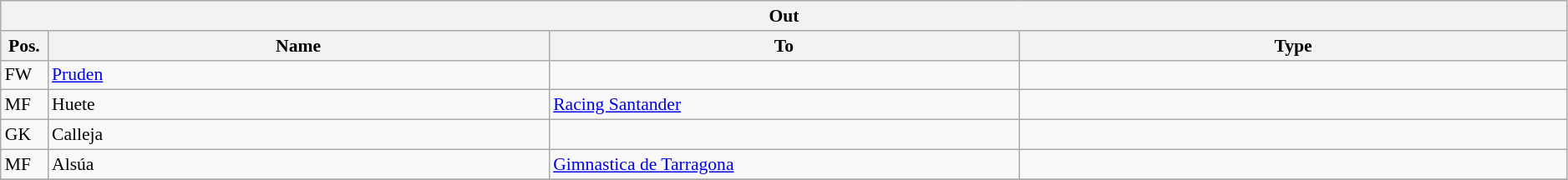<table class="wikitable" style="font-size:90%;width:99%;">
<tr>
<th colspan="4">Out</th>
</tr>
<tr>
<th width=3%>Pos.</th>
<th width=32%>Name</th>
<th width=30%>To</th>
<th width=35%>Type</th>
</tr>
<tr>
<td>FW</td>
<td><a href='#'>Pruden</a></td>
<td></td>
<td></td>
</tr>
<tr>
<td>MF</td>
<td>Huete</td>
<td><a href='#'>Racing Santander</a></td>
<td></td>
</tr>
<tr>
<td>GK</td>
<td>Calleja</td>
<td></td>
<td></td>
</tr>
<tr>
<td>MF</td>
<td>Alsúa</td>
<td><a href='#'>Gimnastica de Tarragona</a></td>
<td></td>
</tr>
<tr>
</tr>
</table>
